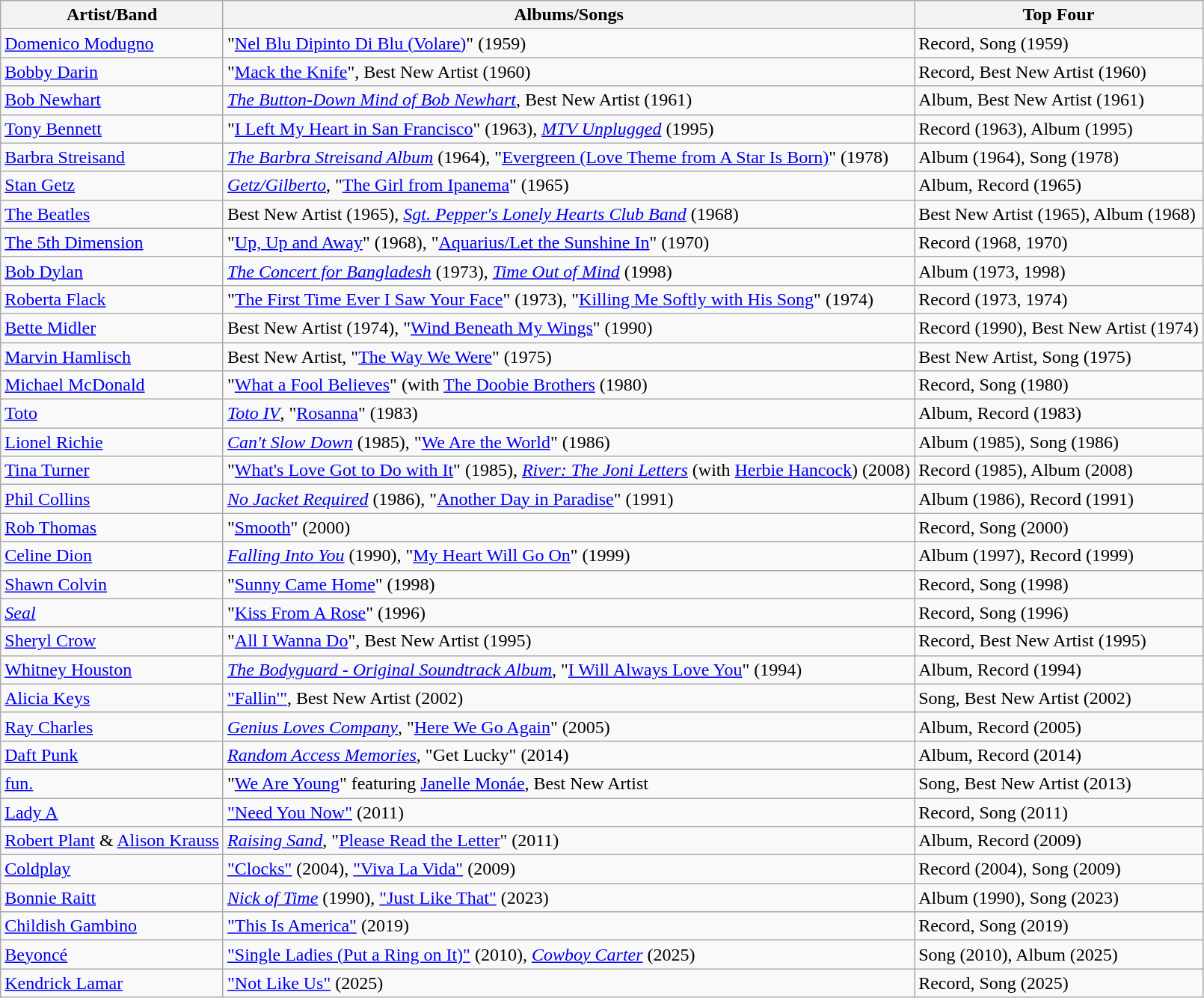<table class="wikitable">
<tr>
<th>Artist/Band</th>
<th>Albums/Songs</th>
<th>Top Four</th>
</tr>
<tr>
<td><a href='#'>Domenico Modugno</a></td>
<td>"<a href='#'>Nel Blu Dipinto Di Blu (Volare)</a>" (1959)</td>
<td>Record, Song (1959)</td>
</tr>
<tr>
<td><a href='#'>Bobby Darin</a></td>
<td>"<a href='#'>Mack the Knife</a>", Best New Artist (1960)</td>
<td>Record, Best New Artist (1960)</td>
</tr>
<tr>
<td><a href='#'>Bob Newhart</a></td>
<td><em><a href='#'>The Button-Down Mind of Bob Newhart</a></em>, Best New Artist (1961)</td>
<td>Album, Best New Artist (1961)</td>
</tr>
<tr>
<td><a href='#'>Tony Bennett</a></td>
<td>"<a href='#'>I Left My Heart in San Francisco</a>" (1963), <em><a href='#'>MTV Unplugged</a></em> (1995)</td>
<td>Record (1963), Album (1995)</td>
</tr>
<tr>
<td><a href='#'>Barbra Streisand</a></td>
<td><em><a href='#'>The Barbra Streisand Album</a></em> (1964), "<a href='#'>Evergreen (Love Theme from A Star Is Born)</a>" (1978)</td>
<td>Album (1964), Song (1978)</td>
</tr>
<tr>
<td><a href='#'>Stan Getz</a></td>
<td><em><a href='#'>Getz/Gilberto</a></em>, "<a href='#'>The Girl from Ipanema</a>" (1965)</td>
<td>Album, Record (1965)</td>
</tr>
<tr>
<td><a href='#'>The Beatles</a></td>
<td>Best New Artist (1965), <em><a href='#'>Sgt. Pepper's Lonely Hearts Club Band</a></em> (1968)</td>
<td>Best New Artist (1965), Album (1968)</td>
</tr>
<tr>
<td><a href='#'>The 5th Dimension</a></td>
<td>"<a href='#'>Up, Up and Away</a>" (1968), "<a href='#'>Aquarius/Let the Sunshine In</a>" (1970)</td>
<td>Record (1968, 1970)</td>
</tr>
<tr>
<td><a href='#'>Bob Dylan</a></td>
<td><a href='#'><em>The Concert for Bangladesh</em></a> (1973), <a href='#'><em>Time Out of Mind</em></a> (1998)</td>
<td>Album (1973, 1998)</td>
</tr>
<tr>
<td><a href='#'>Roberta Flack</a></td>
<td>"<a href='#'>The First Time Ever I Saw Your Face</a>" (1973), "<a href='#'>Killing Me Softly with His Song</a>" (1974)</td>
<td>Record (1973, 1974)</td>
</tr>
<tr>
<td><a href='#'>Bette Midler</a></td>
<td>Best New Artist (1974), "<a href='#'>Wind Beneath My Wings</a>" (1990)</td>
<td>Record (1990), Best New Artist (1974)</td>
</tr>
<tr>
<td><a href='#'>Marvin Hamlisch</a></td>
<td>Best New Artist, "<a href='#'>The Way We Were</a>" (1975)</td>
<td>Best New Artist, Song (1975)</td>
</tr>
<tr>
<td><a href='#'>Michael McDonald</a></td>
<td>"<a href='#'>What a Fool Believes</a>" (with <a href='#'>The Doobie Brothers</a> (1980)</td>
<td>Record, Song (1980)</td>
</tr>
<tr>
<td><a href='#'>Toto</a></td>
<td><em><a href='#'>Toto IV</a></em>, "<a href='#'>Rosanna</a>" (1983)</td>
<td>Album, Record (1983)</td>
</tr>
<tr>
<td><a href='#'>Lionel Richie</a></td>
<td><em><a href='#'>Can't Slow Down</a></em> (1985), "<a href='#'>We Are the World</a>" (1986)</td>
<td>Album (1985), Song (1986)</td>
</tr>
<tr>
<td><a href='#'>Tina Turner</a></td>
<td>"<a href='#'>What's Love Got to Do with It</a>" (1985), <em><a href='#'>River: The Joni Letters</a></em> (with <a href='#'>Herbie Hancock</a>) (2008)</td>
<td>Record (1985), Album (2008)</td>
</tr>
<tr>
<td><a href='#'>Phil Collins</a></td>
<td><em><a href='#'>No Jacket Required</a></em> (1986), "<a href='#'>Another Day in Paradise</a>" (1991)</td>
<td>Album (1986), Record (1991)</td>
</tr>
<tr>
<td><a href='#'>Rob Thomas</a></td>
<td>"<a href='#'>Smooth</a>" (2000)</td>
<td>Record, Song (2000)</td>
</tr>
<tr>
<td><a href='#'>Celine Dion</a></td>
<td><a href='#'><em>Falling Into You</em></a> (1990), "<a href='#'>My Heart Will Go On</a>" (1999)</td>
<td>Album (1997), Record (1999)</td>
</tr>
<tr>
<td><a href='#'>Shawn Colvin</a></td>
<td>"<a href='#'>Sunny Came Home</a>" (1998)</td>
<td>Record, Song (1998)</td>
</tr>
<tr>
<td><a href='#'><em>Seal</em></a></td>
<td>"<a href='#'>Kiss From A Rose</a>" (1996)</td>
<td>Record, Song (1996)</td>
</tr>
<tr>
<td><a href='#'>Sheryl Crow</a></td>
<td>"<a href='#'>All I Wanna Do</a>", Best New Artist (1995)</td>
<td>Record, Best New Artist (1995)</td>
</tr>
<tr>
<td><a href='#'>Whitney Houston</a></td>
<td><a href='#'><em>The Bodyguard - Original Soundtrack Album</em></a>, "<a href='#'>I Will Always Love You</a>" (1994)</td>
<td>Album, Record (1994)</td>
</tr>
<tr>
<td><a href='#'>Alicia Keys</a></td>
<td><a href='#'>"Fallin'"</a>, Best New Artist (2002)</td>
<td>Song, Best New Artist (2002)</td>
</tr>
<tr>
<td><a href='#'>Ray Charles</a></td>
<td><em><a href='#'>Genius Loves Company</a></em>, "<a href='#'>Here We Go Again</a>" (2005)</td>
<td>Album, Record (2005)</td>
</tr>
<tr>
<td><a href='#'>Daft Punk</a></td>
<td><em><a href='#'>Random Access Memories</a></em>, "Get Lucky" (2014)</td>
<td>Album, Record (2014)</td>
</tr>
<tr>
<td><a href='#'>fun.</a></td>
<td>"<a href='#'>We Are Young</a>" featuring <a href='#'>Janelle Monáe</a>, Best New Artist</td>
<td>Song, Best New Artist (2013)</td>
</tr>
<tr>
<td><a href='#'>Lady A</a></td>
<td><a href='#'>"Need You Now"</a> (2011)</td>
<td>Record, Song (2011)</td>
</tr>
<tr>
<td><a href='#'>Robert Plant</a> & <a href='#'>Alison Krauss</a></td>
<td><em><a href='#'>Raising Sand</a></em>, "<a href='#'>Please Read the Letter</a>" (2011)</td>
<td>Album, Record (2009)</td>
</tr>
<tr>
<td><a href='#'>Coldplay</a></td>
<td><a href='#'>"Clocks"</a> (2004), <a href='#'>"Viva La Vida"</a> (2009)</td>
<td>Record (2004), Song (2009)</td>
</tr>
<tr>
<td><a href='#'>Bonnie Raitt</a></td>
<td><a href='#'><em>Nick of Time</em></a> (1990), <a href='#'>"Just Like That"</a> (2023)</td>
<td>Album (1990), Song (2023)</td>
</tr>
<tr>
<td><a href='#'>Childish Gambino</a></td>
<td><a href='#'>"This Is America"</a> (2019)</td>
<td>Record, Song (2019)</td>
</tr>
<tr>
<td><a href='#'>Beyoncé</a></td>
<td><a href='#'>"Single Ladies (Put a Ring on It)"</a> (2010), <em><a href='#'>Cowboy Carter</a></em> (2025)</td>
<td>Song (2010), Album (2025)</td>
</tr>
<tr>
<td><a href='#'>Kendrick Lamar</a></td>
<td><a href='#'>"Not Like Us"</a> (2025)</td>
<td>Record, Song (2025)</td>
</tr>
</table>
